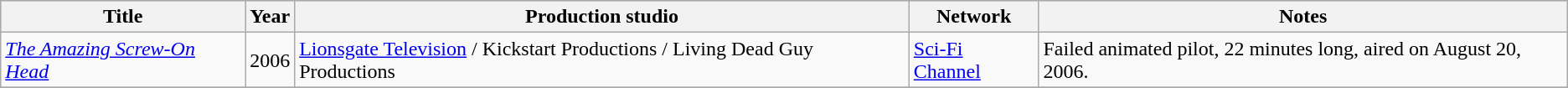<table class="wikitable sortable">
<tr style="background:#b0c4de;">
<th>Title</th>
<th>Year</th>
<th>Production studio</th>
<th>Network</th>
<th>Notes</th>
</tr>
<tr>
<td><em><a href='#'>The Amazing Screw-On Head</a></em></td>
<td>2006</td>
<td><a href='#'>Lionsgate Television</a> / Kickstart Productions / Living Dead Guy Productions</td>
<td><a href='#'>Sci-Fi Channel</a></td>
<td>Failed animated pilot, 22 minutes long, aired on August 20, 2006.</td>
</tr>
<tr>
</tr>
</table>
